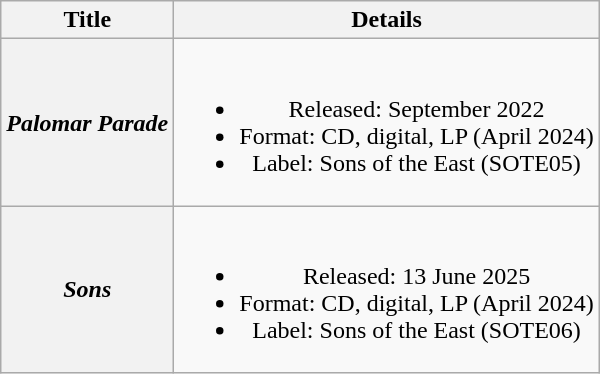<table class="wikitable plainrowheaders" style="text-align:center;" border="1">
<tr>
<th>Title</th>
<th>Details</th>
</tr>
<tr>
<th scope="row"><em>Palomar Parade</em></th>
<td><br><ul><li>Released: September 2022</li><li>Format: CD, digital, LP (April 2024)</li><li>Label: Sons of the East (SOTE05)</li></ul></td>
</tr>
<tr>
<th scope="row"><em>Sons</em></th>
<td><br><ul><li>Released: 13 June 2025</li><li>Format: CD, digital, LP (April 2024)</li><li>Label: Sons of the East (SOTE06)</li></ul></td>
</tr>
</table>
